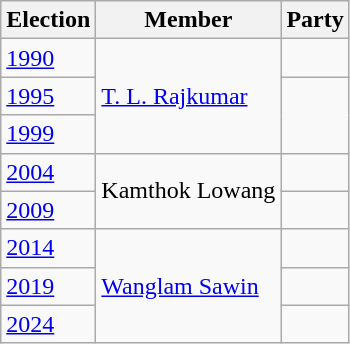<table class="wikitable sortable">
<tr>
<th>Election</th>
<th>Member</th>
<th colspan=2>Party</th>
</tr>
<tr>
<td><a href='#'>1990</a></td>
<td rowspan=3><a href='#'>T. L. Rajkumar</a></td>
<td></td>
</tr>
<tr>
<td><a href='#'>1995</a></td>
</tr>
<tr>
<td><a href='#'>1999</a></td>
</tr>
<tr>
<td><a href='#'>2004</a></td>
<td rowspan=2>Kamthok Lowang</td>
<td></td>
</tr>
<tr>
<td><a href='#'>2009</a></td>
<td></td>
</tr>
<tr>
<td><a href='#'>2014</a></td>
<td rowspan=3><a href='#'>Wanglam Sawin</a></td>
<td></td>
</tr>
<tr>
<td><a href='#'>2019</a></td>
<td></td>
</tr>
<tr>
<td><a href='#'>2024</a></td>
<td></td>
</tr>
</table>
